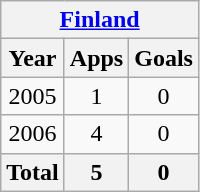<table class=wikitable style=text-align:center>
<tr>
<th colspan=4><a href='#'>Finland</a></th>
</tr>
<tr>
<th>Year</th>
<th>Apps</th>
<th>Goals</th>
</tr>
<tr>
<td>2005</td>
<td>1</td>
<td>0</td>
</tr>
<tr>
<td>2006</td>
<td>4</td>
<td>0</td>
</tr>
<tr>
<th colspan=1>Total</th>
<th>5</th>
<th>0</th>
</tr>
</table>
